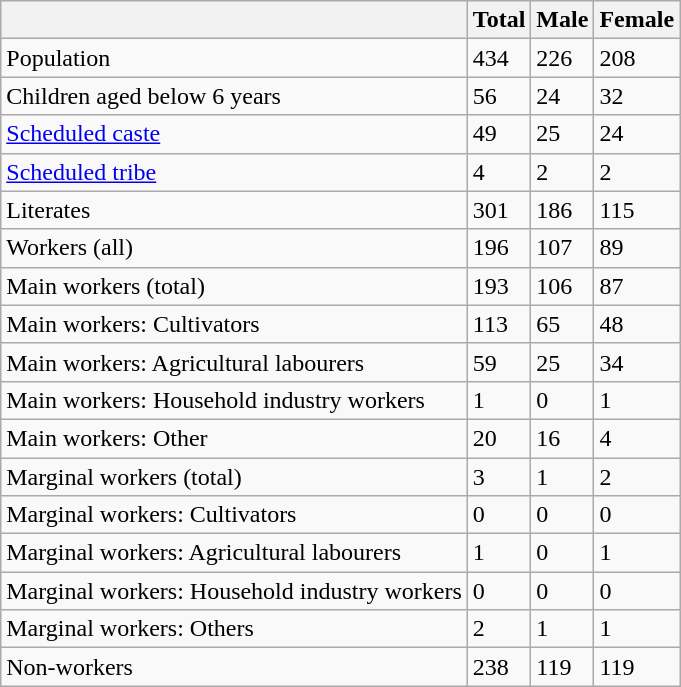<table class="wikitable sortable">
<tr>
<th></th>
<th>Total</th>
<th>Male</th>
<th>Female</th>
</tr>
<tr>
<td>Population</td>
<td>434</td>
<td>226</td>
<td>208</td>
</tr>
<tr>
<td>Children aged below 6 years</td>
<td>56</td>
<td>24</td>
<td>32</td>
</tr>
<tr>
<td><a href='#'>Scheduled caste</a></td>
<td>49</td>
<td>25</td>
<td>24</td>
</tr>
<tr>
<td><a href='#'>Scheduled tribe</a></td>
<td>4</td>
<td>2</td>
<td>2</td>
</tr>
<tr>
<td>Literates</td>
<td>301</td>
<td>186</td>
<td>115</td>
</tr>
<tr>
<td>Workers (all)</td>
<td>196</td>
<td>107</td>
<td>89</td>
</tr>
<tr>
<td>Main workers (total)</td>
<td>193</td>
<td>106</td>
<td>87</td>
</tr>
<tr>
<td>Main workers: Cultivators</td>
<td>113</td>
<td>65</td>
<td>48</td>
</tr>
<tr>
<td>Main workers: Agricultural labourers</td>
<td>59</td>
<td>25</td>
<td>34</td>
</tr>
<tr>
<td>Main workers: Household industry workers</td>
<td>1</td>
<td>0</td>
<td>1</td>
</tr>
<tr>
<td>Main workers: Other</td>
<td>20</td>
<td>16</td>
<td>4</td>
</tr>
<tr>
<td>Marginal workers (total)</td>
<td>3</td>
<td>1</td>
<td>2</td>
</tr>
<tr>
<td>Marginal workers: Cultivators</td>
<td>0</td>
<td>0</td>
<td>0</td>
</tr>
<tr>
<td>Marginal workers: Agricultural labourers</td>
<td>1</td>
<td>0</td>
<td>1</td>
</tr>
<tr>
<td>Marginal workers: Household industry workers</td>
<td>0</td>
<td>0</td>
<td>0</td>
</tr>
<tr>
<td>Marginal workers: Others</td>
<td>2</td>
<td>1</td>
<td>1</td>
</tr>
<tr>
<td>Non-workers</td>
<td>238</td>
<td>119</td>
<td>119</td>
</tr>
</table>
